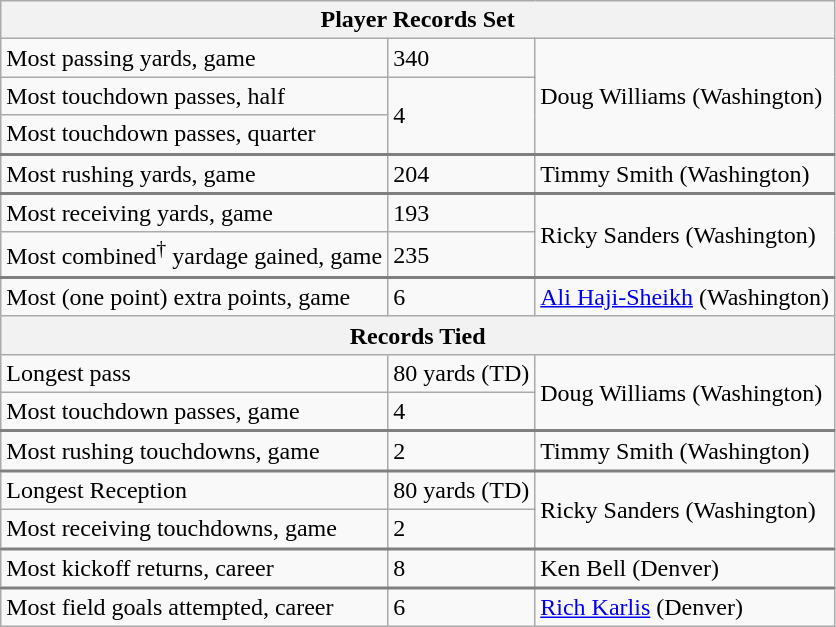<table class="wikitable">
<tr>
<th colspan=3>Player Records Set</th>
</tr>
<tr>
<td>Most passing yards, game</td>
<td>340</td>
<td rowspan=3>Doug Williams (Washington)</td>
</tr>
<tr>
<td>Most touchdown passes, half</td>
<td rowspan=2>4</td>
</tr>
<tr style="border-bottom: 2px solid gray">
<td>Most touchdown passes, quarter</td>
</tr>
<tr style="border-bottom: 2px solid gray">
<td>Most rushing yards, game</td>
<td>204</td>
<td>Timmy Smith (Washington)</td>
</tr>
<tr>
<td>Most receiving yards, game</td>
<td>193</td>
<td rowspan=2>Ricky Sanders (Washington)</td>
</tr>
<tr style="border-bottom: 2px solid gray">
<td>Most combined<sup>†</sup> yardage gained, game</td>
<td>235</td>
</tr>
<tr>
<td>Most (one point) extra points, game</td>
<td>6</td>
<td><a href='#'>Ali Haji-Sheikh</a> (Washington)</td>
</tr>
<tr>
<th colspan=3>Records Tied</th>
</tr>
<tr>
<td>Longest pass</td>
<td>80 yards (TD)</td>
<td rowspan=2>Doug Williams (Washington)</td>
</tr>
<tr style="border-bottom: 2px solid gray">
<td>Most touchdown passes, game</td>
<td>4</td>
</tr>
<tr style="border-bottom: 2px solid gray">
<td>Most rushing touchdowns, game</td>
<td>2</td>
<td>Timmy Smith (Washington)</td>
</tr>
<tr>
<td>Longest Reception</td>
<td>80 yards (TD)</td>
<td rowspan=2>Ricky Sanders (Washington)</td>
</tr>
<tr style="border-bottom: 2px solid gray">
<td>Most receiving touchdowns, game</td>
<td>2</td>
</tr>
<tr style="border-bottom: 2px solid gray">
<td>Most kickoff returns, career</td>
<td>8</td>
<td>Ken Bell (Denver)</td>
</tr>
<tr>
<td>Most field goals attempted, career</td>
<td>6</td>
<td><a href='#'>Rich Karlis</a> (Denver)</td>
</tr>
</table>
